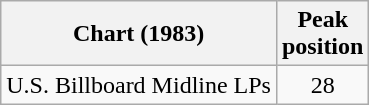<table class="wikitable">
<tr>
<th>Chart (1983)</th>
<th>Peak<br>position</th>
</tr>
<tr>
<td>U.S. Billboard Midline LPs</td>
<td align="center">28</td>
</tr>
</table>
